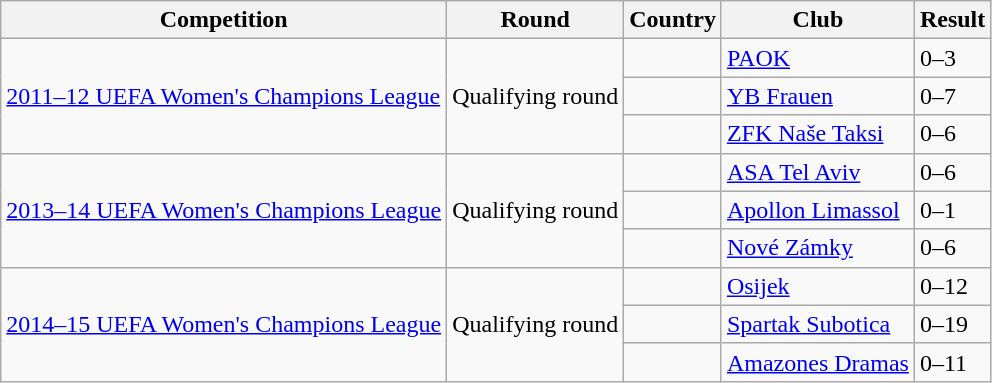<table class="wikitable">
<tr>
<th>Competition</th>
<th>Round</th>
<th>Country</th>
<th>Club</th>
<th>Result</th>
</tr>
<tr>
<td rowspan=3><a href='#'>2011–12 UEFA Women's Champions League</a></td>
<td rowspan=3>Qualifying round</td>
<td></td>
<td><a href='#'>PAOK</a></td>
<td>0–3</td>
</tr>
<tr>
<td></td>
<td><a href='#'>YB Frauen</a></td>
<td>0–7</td>
</tr>
<tr>
<td></td>
<td><a href='#'>ZFK Naše Taksi</a></td>
<td>0–6</td>
</tr>
<tr>
<td rowspan=3><a href='#'>2013–14 UEFA Women's Champions League</a></td>
<td rowspan=3>Qualifying round</td>
<td></td>
<td><a href='#'>ASA Tel Aviv</a></td>
<td>0–6</td>
</tr>
<tr>
<td></td>
<td><a href='#'>Apollon Limassol</a></td>
<td>0–1</td>
</tr>
<tr>
<td></td>
<td><a href='#'>Nové Zámky</a></td>
<td>0–6</td>
</tr>
<tr>
<td rowspan=3><a href='#'>2014–15 UEFA Women's Champions League</a></td>
<td rowspan=3>Qualifying round</td>
<td></td>
<td><a href='#'>Osijek</a></td>
<td>0–12</td>
</tr>
<tr>
<td></td>
<td><a href='#'>Spartak Subotica</a></td>
<td>0–19</td>
</tr>
<tr>
<td></td>
<td><a href='#'>Amazones Dramas</a></td>
<td>0–11</td>
</tr>
</table>
